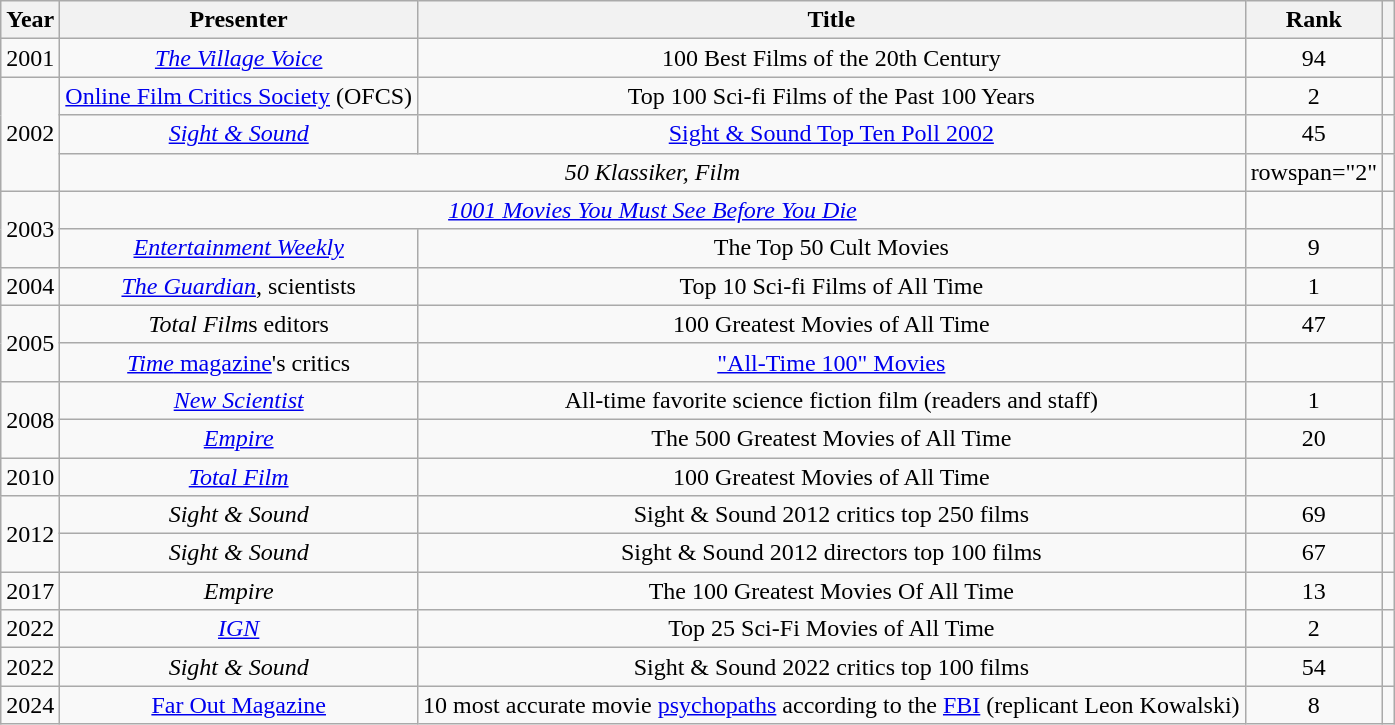<table class="wikitable" style="text-align:center">
<tr>
<th>Year</th>
<th>Presenter</th>
<th>Title</th>
<th>Rank</th>
<th></th>
</tr>
<tr>
<td>2001</td>
<td><em><a href='#'>The Village Voice</a></em></td>
<td>100 Best Films of the 20th Century</td>
<td>94</td>
<td></td>
</tr>
<tr>
<td rowspan=3>2002</td>
<td><a href='#'>Online Film Critics Society</a> (OFCS)</td>
<td>Top 100 Sci-fi Films of the Past 100 Years</td>
<td>2</td>
<td></td>
</tr>
<tr>
<td><em><a href='#'>Sight & Sound</a></em></td>
<td><a href='#'>Sight & Sound Top Ten Poll 2002</a></td>
<td>45</td>
<td></td>
</tr>
<tr>
<td colspan="2"><em>50 Klassiker, Film</em></td>
<td>rowspan="2" </td>
<td></td>
</tr>
<tr>
<td rowspan=2>2003</td>
<td colspan="2"><em><a href='#'>1001 Movies You Must See Before You Die</a></em></td>
<td></td>
</tr>
<tr>
<td><em><a href='#'>Entertainment Weekly</a></em></td>
<td>The Top 50 Cult Movies</td>
<td>9</td>
<td></td>
</tr>
<tr>
<td>2004</td>
<td><em><a href='#'>The Guardian</a></em>, scientists</td>
<td>Top 10 Sci-fi Films of All Time</td>
<td>1</td>
<td></td>
</tr>
<tr>
<td rowspan=2>2005</td>
<td><em>Total Film</em>s editors</td>
<td>100 Greatest Movies of All Time</td>
<td>47</td>
<td></td>
</tr>
<tr>
<td><a href='#'><em>Time</em> magazine</a>'s critics</td>
<td><a href='#'>"All-Time 100" Movies</a></td>
<td></td>
<td></td>
</tr>
<tr>
<td rowspan=2>2008</td>
<td><em><a href='#'>New Scientist</a></em></td>
<td>All-time favorite science fiction film (readers and staff)</td>
<td>1</td>
<td></td>
</tr>
<tr>
<td><em><a href='#'>Empire</a></em></td>
<td>The 500 Greatest Movies of All Time</td>
<td>20</td>
<td></td>
</tr>
<tr>
<td>2010</td>
<td><em><a href='#'>Total Film</a></em></td>
<td>100 Greatest Movies of All Time</td>
<td></td>
<td></td>
</tr>
<tr>
<td rowspan=2>2012</td>
<td><em>Sight & Sound</em></td>
<td>Sight & Sound 2012 critics top 250 films</td>
<td>69</td>
<td></td>
</tr>
<tr>
<td><em>Sight & Sound</em></td>
<td>Sight & Sound 2012 directors top 100 films</td>
<td>67</td>
<td></td>
</tr>
<tr>
<td>2017</td>
<td><em>Empire</em></td>
<td>The 100 Greatest Movies Of All Time</td>
<td>13</td>
<td></td>
</tr>
<tr>
<td>2022</td>
<td><em><a href='#'>IGN</a></em></td>
<td>Top 25 Sci-Fi Movies of All Time</td>
<td>2</td>
<td></td>
</tr>
<tr>
<td>2022</td>
<td><em>Sight & Sound</em></td>
<td>Sight & Sound 2022 critics top 100 films</td>
<td>54</td>
<td></td>
</tr>
<tr>
<td>2024</td>
<td><a href='#'>Far Out Magazine</a></td>
<td>10 most accurate movie <a href='#'>psychopaths</a> according to the <a href='#'>FBI</a> (replicant Leon Kowalski)</td>
<td>8</td>
<td></td>
</tr>
</table>
